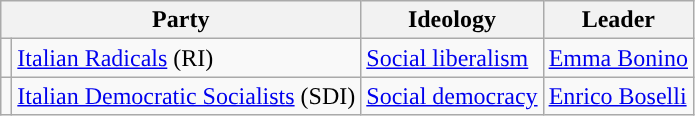<table class=wikitable style=text-align:left>
<tr>
<th colspan=2>Party</th>
<th>Ideology</th>
<th>Leader</th>
</tr>
<tr>
<td></td>
<td><a href='#'>Italian Radicals</a> (RI)</td>
<td><a href='#'>Social liberalism</a></td>
<td><a href='#'>Emma Bonino</a></td>
</tr>
<tr>
<td></td>
<td><a href='#'>Italian Democratic Socialists</a> (SDI)</td>
<td><a href='#'>Social democracy</a></td>
<td><a href='#'>Enrico Boselli</a></td>
</tr>
</table>
